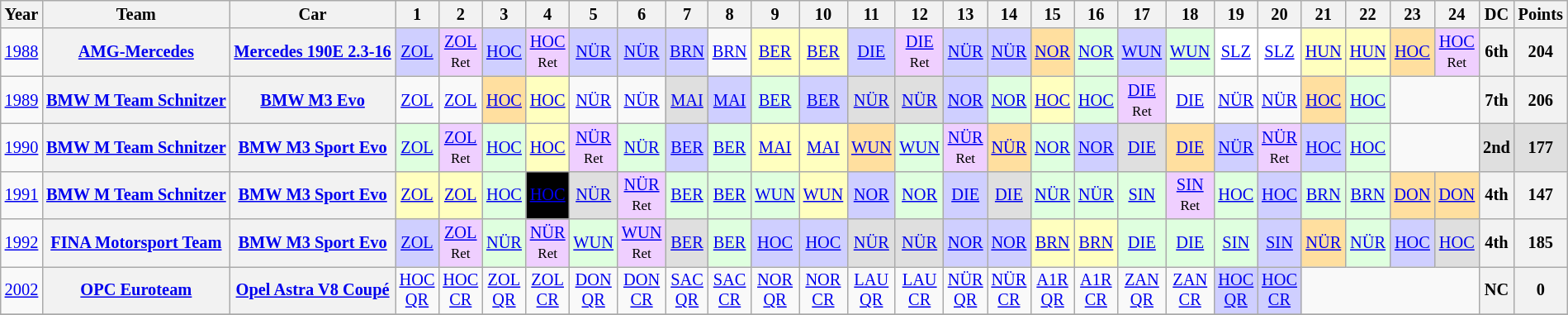<table class="wikitable" style="text-align:center; font-size:85%">
<tr>
<th>Year</th>
<th>Team</th>
<th>Car</th>
<th>1</th>
<th>2</th>
<th>3</th>
<th>4</th>
<th>5</th>
<th>6</th>
<th>7</th>
<th>8</th>
<th>9</th>
<th>10</th>
<th>11</th>
<th>12</th>
<th>13</th>
<th>14</th>
<th>15</th>
<th>16</th>
<th>17</th>
<th>18</th>
<th>19</th>
<th>20</th>
<th>21</th>
<th>22</th>
<th>23</th>
<th>24</th>
<th>DC</th>
<th>Points</th>
</tr>
<tr>
<td><a href='#'>1988</a></td>
<th nowrap><a href='#'>AMG-Mercedes</a></th>
<th nowrap><a href='#'>Mercedes 190E 2.3-16</a></th>
<td style="background:#cfcfff;"><a href='#'>ZOL</a><br></td>
<td style="background:#efcfff;"><a href='#'>ZOL</a><br><small>Ret</small></td>
<td style="background:#cfcfff;"><a href='#'>HOC</a><br></td>
<td style="background:#efcfff;"><a href='#'>HOC</a><br><small>Ret</small></td>
<td style="background:#cfcfff;"><a href='#'>NÜR</a><br></td>
<td style="background:#cfcfff;"><a href='#'>NÜR</a><br></td>
<td style="background:#cfcfff;"><a href='#'>BRN</a><br></td>
<td><a href='#'>BRN</a></td>
<td style="background:#ffffbf;"><a href='#'>BER</a><br></td>
<td style="background:#ffffbf;"><a href='#'>BER</a><br></td>
<td style="background:#cfcfff;"><a href='#'>DIE</a><br></td>
<td style="background:#efcfff;"><a href='#'>DIE</a><br><small>Ret</small></td>
<td style="background:#cfcfff;"><a href='#'>NÜR</a><br></td>
<td style="background:#cfcfff;"><a href='#'>NÜR</a><br></td>
<td style="background:#ffdf9f;"><a href='#'>NOR</a><br></td>
<td style="background:#dfffdf;"><a href='#'>NOR</a><br></td>
<td style="background:#cfcfff;"><a href='#'>WUN</a><br></td>
<td style="background:#dfffdf;"><a href='#'>WUN</a><br></td>
<td style="background:#fff;"><a href='#'>SLZ</a><br></td>
<td style="background:#fff;"><a href='#'>SLZ</a><br></td>
<td style="background:#ffffbf;"><a href='#'>HUN</a><br></td>
<td style="background:#ffffbf;"><a href='#'>HUN</a><br></td>
<td style="background:#ffdf9f;"><a href='#'>HOC</a><br></td>
<td style="background:#efcfff;"><a href='#'>HOC</a><br><small>Ret</small></td>
<th>6th</th>
<th>204</th>
</tr>
<tr>
<td><a href='#'>1989</a></td>
<th nowrap><a href='#'>BMW M Team Schnitzer</a></th>
<th nowrap><a href='#'>BMW M3 Evo</a></th>
<td><a href='#'>ZOL</a></td>
<td><a href='#'>ZOL</a></td>
<td style="background:#ffdf9f;"><a href='#'>HOC</a><br></td>
<td style="background:#ffffbf;"><a href='#'>HOC</a><br></td>
<td><a href='#'>NÜR</a></td>
<td><a href='#'>NÜR</a></td>
<td style="background:#dfdfdf;"><a href='#'>MAI</a><br></td>
<td style="background:#cfcfff;"><a href='#'>MAI</a><br></td>
<td style="background:#dfffdf;"><a href='#'>BER</a><br></td>
<td style="background:#cfcfff;"><a href='#'>BER</a><br></td>
<td style="background:#dfdfdf;"><a href='#'>NÜR</a><br></td>
<td style="background:#dfdfdf;"><a href='#'>NÜR</a><br></td>
<td style="background:#cfcfff;"><a href='#'>NOR</a><br></td>
<td style="background:#dfffdf;"><a href='#'>NOR</a><br></td>
<td style="background:#ffffbf;"><a href='#'>HOC</a><br></td>
<td style="background:#dfffdf;"><a href='#'>HOC</a><br></td>
<td style="background:#efcfff;"><a href='#'>DIE</a><br><small>Ret</small></td>
<td><a href='#'>DIE</a></td>
<td><a href='#'>NÜR</a></td>
<td><a href='#'>NÜR</a></td>
<td style="background:#ffdf9f;"><a href='#'>HOC</a><br></td>
<td style="background:#dfffdf;"><a href='#'>HOC</a><br></td>
<td colspan=2></td>
<th>7th</th>
<th>206</th>
</tr>
<tr>
<td><a href='#'>1990</a></td>
<th nowrap><a href='#'>BMW M Team Schnitzer</a></th>
<th nowrap><a href='#'>BMW M3 Sport Evo</a></th>
<td style="background:#dfffdf;"><a href='#'>ZOL</a><br></td>
<td style="background:#efcfff;"><a href='#'>ZOL</a><br><small>Ret</small></td>
<td style="background:#dfffdf;"><a href='#'>HOC</a><br></td>
<td style="background:#ffffbf;"><a href='#'>HOC</a><br></td>
<td style="background:#efcfff;"><a href='#'>NÜR</a><br><small>Ret</small></td>
<td style="background:#dfffdf;"><a href='#'>NÜR</a><br></td>
<td style="background:#cfcfff;"><a href='#'>BER</a><br></td>
<td style="background:#dfffdf;"><a href='#'>BER</a><br></td>
<td style="background:#ffffbf;"><a href='#'>MAI</a><br></td>
<td style="background:#ffffbf;"><a href='#'>MAI</a><br></td>
<td style="background:#ffdf9f;"><a href='#'>WUN</a><br></td>
<td style="background:#dfffdf;"><a href='#'>WUN</a><br></td>
<td style="background:#efcfff;"><a href='#'>NÜR</a><br><small>Ret</small></td>
<td style="background:#ffdf9f;"><a href='#'>NÜR</a><br></td>
<td style="background:#dfffdf;"><a href='#'>NOR</a><br></td>
<td style="background:#cfcfff;"><a href='#'>NOR</a><br></td>
<td style="background:#dfdfdf;"><a href='#'>DIE</a><br></td>
<td style="background:#ffdf9f;"><a href='#'>DIE</a><br></td>
<td style="background:#cfcfff;"><a href='#'>NÜR</a><br></td>
<td style="background:#efcfff;"><a href='#'>NÜR</a><br><small>Ret</small></td>
<td style="background:#cfcfff;"><a href='#'>HOC</a><br></td>
<td style="background:#dfffdf;"><a href='#'>HOC</a><br></td>
<td colspan=2></td>
<td style="background:#dfdfdf;"><strong>2nd</strong></td>
<td style="background:#dfdfdf;"><strong>177</strong></td>
</tr>
<tr>
<td><a href='#'>1991</a></td>
<th nowrap><a href='#'>BMW M Team Schnitzer</a></th>
<th nowrap><a href='#'>BMW M3 Sport Evo</a></th>
<td style="background:#ffffbf;"><a href='#'>ZOL</a><br></td>
<td style="background:#ffffbf;"><a href='#'>ZOL</a><br></td>
<td style="background:#dfffdf;"><a href='#'>HOC</a><br></td>
<td style="background:black; color:white;"><a href='#'><span>HOC</span></a><br></td>
<td style="background:#dfdfdf;"><a href='#'>NÜR</a><br></td>
<td style="background:#efcfff;"><a href='#'>NÜR</a><br><small>Ret</small></td>
<td style="background:#dfffdf;"><a href='#'>BER</a><br></td>
<td style="background:#dfffdf;"><a href='#'>BER</a><br></td>
<td style="background:#dfffdf;"><a href='#'>WUN</a><br></td>
<td style="background:#ffffbf;"><a href='#'>WUN</a><br></td>
<td style="background:#cfcfff;"><a href='#'>NOR</a><br></td>
<td style="background:#dfffdf;"><a href='#'>NOR</a><br></td>
<td style="background:#cfcfff;"><a href='#'>DIE</a><br></td>
<td style="background:#dfdfdf;"><a href='#'>DIE</a><br></td>
<td style="background:#dfffdf;"><a href='#'>NÜR</a><br></td>
<td style="background:#dfffdf;"><a href='#'>NÜR</a><br></td>
<td style="background:#dfffdf;"><a href='#'>SIN</a><br></td>
<td style="background:#efcfff;"><a href='#'>SIN</a><br><small>Ret</small></td>
<td style="background:#dfffdf;"><a href='#'>HOC</a><br></td>
<td style="background:#cfcfff;"><a href='#'>HOC</a><br></td>
<td style="background:#dfffdf;"><a href='#'>BRN</a><br></td>
<td style="background:#dfffdf;"><a href='#'>BRN</a><br></td>
<td style="background:#ffdf9f;"><a href='#'>DON</a><br></td>
<td style="background:#ffdf9f;"><a href='#'>DON</a><br></td>
<th>4th</th>
<th>147</th>
</tr>
<tr>
<td><a href='#'>1992</a></td>
<th nowrap><a href='#'>FINA Motorsport Team</a></th>
<th nowrap><a href='#'>BMW M3 Sport Evo</a></th>
<td style="background:#cfcfff;"><a href='#'>ZOL</a><br></td>
<td style="background:#efcfff;"><a href='#'>ZOL</a><br><small>Ret</small></td>
<td style="background:#dfffdf;"><a href='#'>NÜR</a><br></td>
<td style="background:#efcfff;"><a href='#'>NÜR</a><br><small>Ret</small></td>
<td style="background:#dfffdf;"><a href='#'>WUN</a><br></td>
<td style="background:#efcfff;"><a href='#'>WUN</a><br><small>Ret</small></td>
<td style="background:#dfdfdf;"><a href='#'>BER</a><br></td>
<td style="background:#dfffdf;"><a href='#'>BER</a><br></td>
<td style="background:#cfcfff;"><a href='#'>HOC</a><br></td>
<td style="background:#cfcfff;"><a href='#'>HOC</a><br></td>
<td style="background:#dfdfdf;"><a href='#'>NÜR</a><br></td>
<td style="background:#dfdfdf;"><a href='#'>NÜR</a><br></td>
<td style="background:#cfcfff;"><a href='#'>NOR</a><br></td>
<td style="background:#cfcfff;"><a href='#'>NOR</a><br></td>
<td style="background:#ffffbf;"><a href='#'>BRN</a><br></td>
<td style="background:#ffffbf;"><a href='#'>BRN</a><br></td>
<td style="background:#dfffdf;"><a href='#'>DIE</a><br></td>
<td style="background:#dfffdf;"><a href='#'>DIE</a><br></td>
<td style="background:#dfffdf;"><a href='#'>SIN</a><br></td>
<td style="background:#cfcfff;"><a href='#'>SIN</a><br></td>
<td style="background:#ffdf9f;"><a href='#'>NÜR</a><br></td>
<td style="background:#dfffdf;"><a href='#'>NÜR</a><br></td>
<td style="background:#cfcfff;"><a href='#'>HOC</a><br></td>
<td style="background:#dfdfdf;"><a href='#'>HOC</a><br></td>
<th>4th</th>
<th>185</th>
</tr>
<tr>
<td><a href='#'>2002</a></td>
<th nowrap><a href='#'>OPC Euroteam</a></th>
<th nowrap><a href='#'>Opel Astra V8 Coupé</a></th>
<td><a href='#'>HOC<br>QR</a></td>
<td><a href='#'>HOC<br>CR</a></td>
<td><a href='#'>ZOL<br>QR</a></td>
<td><a href='#'>ZOL<br>CR</a></td>
<td><a href='#'>DON<br>QR</a></td>
<td><a href='#'>DON<br>CR</a></td>
<td><a href='#'>SAC<br>QR</a></td>
<td><a href='#'>SAC<br>CR</a></td>
<td><a href='#'>NOR<br>QR</a></td>
<td><a href='#'>NOR<br>CR</a></td>
<td><a href='#'>LAU<br>QR</a></td>
<td><a href='#'>LAU<br>CR</a></td>
<td><a href='#'>NÜR<br>QR</a></td>
<td><a href='#'>NÜR<br>CR</a></td>
<td><a href='#'>A1R<br>QR</a></td>
<td><a href='#'>A1R<br>CR</a></td>
<td><a href='#'>ZAN<br>QR</a></td>
<td><a href='#'>ZAN<br>CR</a></td>
<td style="background:#CFCFFF;"><a href='#'>HOC<br>QR</a><br></td>
<td style="background:#CFCFFF;"><a href='#'>HOC<br>CR</a><br></td>
<td colspan=4></td>
<th>NC</th>
<th>0</th>
</tr>
<tr>
</tr>
</table>
